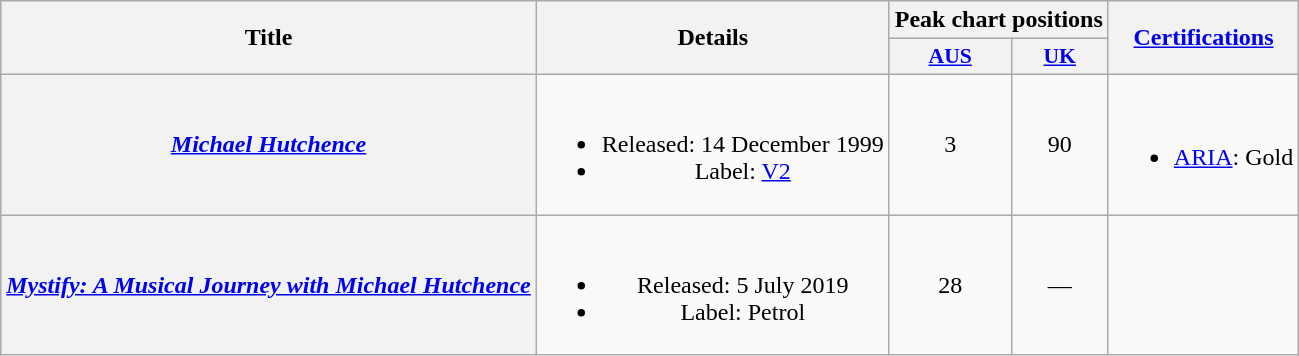<table class="wikitable plainrowheaders" style="text-align:center;">
<tr>
<th scope="col" rowspan="2">Title</th>
<th scope="col" rowspan="2">Details</th>
<th scope="col" colspan="2">Peak chart positions</th>
<th scope="col" rowspan="2"><a href='#'>Certifications</a></th>
</tr>
<tr>
<th scope="col" style="font-size:90%;"><a href='#'>AUS</a><br></th>
<th scope="col" style="font-size:90%;"><a href='#'>UK</a><br></th>
</tr>
<tr>
<th scope="row"><em><a href='#'>Michael Hutchence</a></em></th>
<td><br><ul><li>Released: 14 December 1999</li><li>Label: <a href='#'>V2</a></li></ul></td>
<td>3</td>
<td>90</td>
<td><br><ul><li><a href='#'>ARIA</a>: Gold</li></ul></td>
</tr>
<tr>
<th scope="row"><em><a href='#'>Mystify: A Musical Journey with Michael Hutchence</a></em></th>
<td><br><ul><li>Released: 5 July 2019</li><li>Label: Petrol</li></ul></td>
<td>28<br></td>
<td>—</td>
<td></td>
</tr>
</table>
